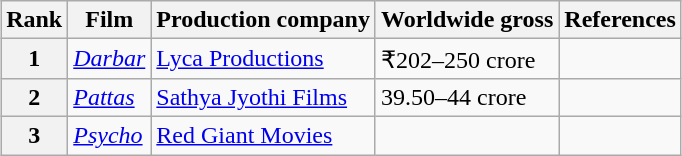<table class="wikitable sortable" style=" margin:auto;">
<tr>
<th>Rank</th>
<th>Film</th>
<th>Production company</th>
<th>Worldwide gross</th>
<th>References</th>
</tr>
<tr>
<th style="text-align:center;">1</th>
<td><em><a href='#'>Darbar</a></em></td>
<td><a href='#'>Lyca Productions</a></td>
<td>₹202–250 crore</td>
<td></td>
</tr>
<tr>
<th style="text-align:center;">2</th>
<td><em><a href='#'>Pattas</a></em></td>
<td><a href='#'>Sathya Jyothi Films</a></td>
<td>39.50–44 crore</td>
<td></td>
</tr>
<tr>
<th style="text-align:center;">3</th>
<td><em><a href='#'>Psycho</a></em></td>
<td><a href='#'>Red Giant Movies</a></td>
<td></td>
<td></td>
</tr>
</table>
